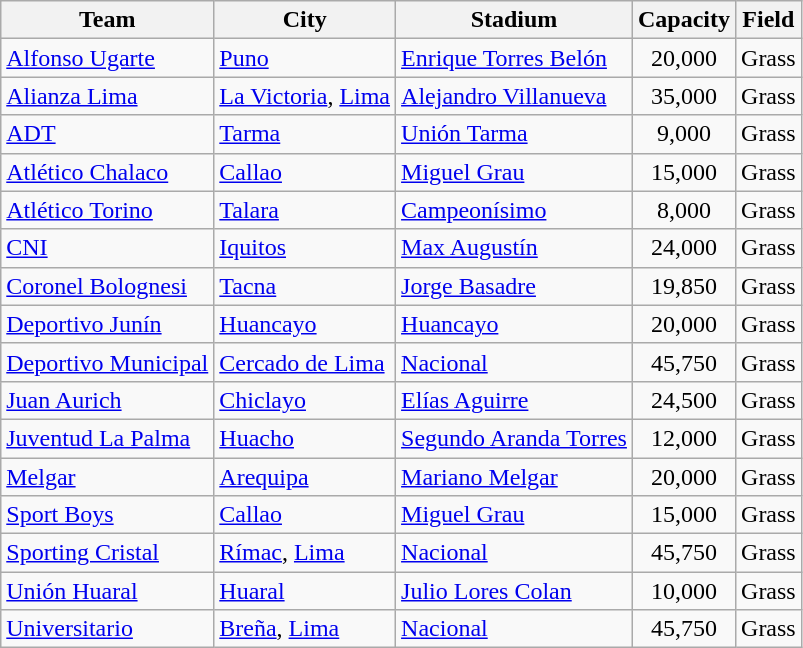<table class="wikitable sortable">
<tr>
<th>Team</th>
<th>City</th>
<th>Stadium</th>
<th>Capacity</th>
<th>Field</th>
</tr>
<tr>
<td><a href='#'>Alfonso Ugarte</a></td>
<td><a href='#'>Puno</a></td>
<td><a href='#'>Enrique Torres Belón</a></td>
<td align="center">20,000</td>
<td>Grass</td>
</tr>
<tr>
<td><a href='#'>Alianza Lima</a></td>
<td><a href='#'>La Victoria</a>, <a href='#'>Lima</a></td>
<td><a href='#'>Alejandro Villanueva</a></td>
<td align="center">35,000</td>
<td>Grass</td>
</tr>
<tr>
<td><a href='#'>ADT</a></td>
<td><a href='#'>Tarma</a></td>
<td><a href='#'>Unión Tarma</a></td>
<td align="center">9,000</td>
<td>Grass</td>
</tr>
<tr>
<td><a href='#'>Atlético Chalaco</a></td>
<td><a href='#'>Callao</a></td>
<td><a href='#'>Miguel Grau</a></td>
<td align="center">15,000</td>
<td>Grass</td>
</tr>
<tr>
<td><a href='#'>Atlético Torino</a></td>
<td><a href='#'>Talara</a></td>
<td><a href='#'>Campeonísimo</a></td>
<td align="center">8,000</td>
<td>Grass</td>
</tr>
<tr>
<td><a href='#'>CNI</a></td>
<td><a href='#'>Iquitos</a></td>
<td><a href='#'>Max Augustín</a></td>
<td align="center">24,000</td>
<td>Grass</td>
</tr>
<tr>
<td><a href='#'>Coronel Bolognesi</a></td>
<td><a href='#'>Tacna</a></td>
<td><a href='#'>Jorge Basadre</a></td>
<td align="center">19,850</td>
<td>Grass</td>
</tr>
<tr>
<td><a href='#'>Deportivo Junín</a></td>
<td><a href='#'>Huancayo</a></td>
<td><a href='#'>Huancayo</a></td>
<td align="center">20,000</td>
<td>Grass</td>
</tr>
<tr>
<td><a href='#'>Deportivo Municipal</a></td>
<td><a href='#'>Cercado de Lima</a></td>
<td><a href='#'>Nacional</a></td>
<td align="center">45,750</td>
<td>Grass</td>
</tr>
<tr>
<td><a href='#'>Juan Aurich</a></td>
<td><a href='#'>Chiclayo</a></td>
<td><a href='#'>Elías Aguirre</a></td>
<td align="center">24,500</td>
<td>Grass</td>
</tr>
<tr>
<td><a href='#'>Juventud La Palma</a></td>
<td><a href='#'>Huacho</a></td>
<td><a href='#'>Segundo Aranda Torres</a></td>
<td align="center">12,000</td>
<td>Grass</td>
</tr>
<tr>
<td><a href='#'>Melgar</a></td>
<td><a href='#'>Arequipa</a></td>
<td><a href='#'>Mariano Melgar</a></td>
<td align="center">20,000</td>
<td>Grass</td>
</tr>
<tr>
<td><a href='#'>Sport Boys</a></td>
<td><a href='#'>Callao</a></td>
<td><a href='#'>Miguel Grau</a></td>
<td align="center">15,000</td>
<td>Grass</td>
</tr>
<tr>
<td><a href='#'>Sporting Cristal</a></td>
<td><a href='#'>Rímac</a>, <a href='#'>Lima</a></td>
<td><a href='#'>Nacional</a></td>
<td align="center">45,750</td>
<td>Grass</td>
</tr>
<tr>
<td><a href='#'>Unión Huaral</a></td>
<td><a href='#'>Huaral</a></td>
<td><a href='#'>Julio Lores Colan</a></td>
<td align="center">10,000</td>
<td>Grass</td>
</tr>
<tr>
<td><a href='#'>Universitario</a></td>
<td><a href='#'>Breña</a>, <a href='#'>Lima</a></td>
<td><a href='#'>Nacional</a></td>
<td align="center">45,750</td>
<td>Grass</td>
</tr>
</table>
